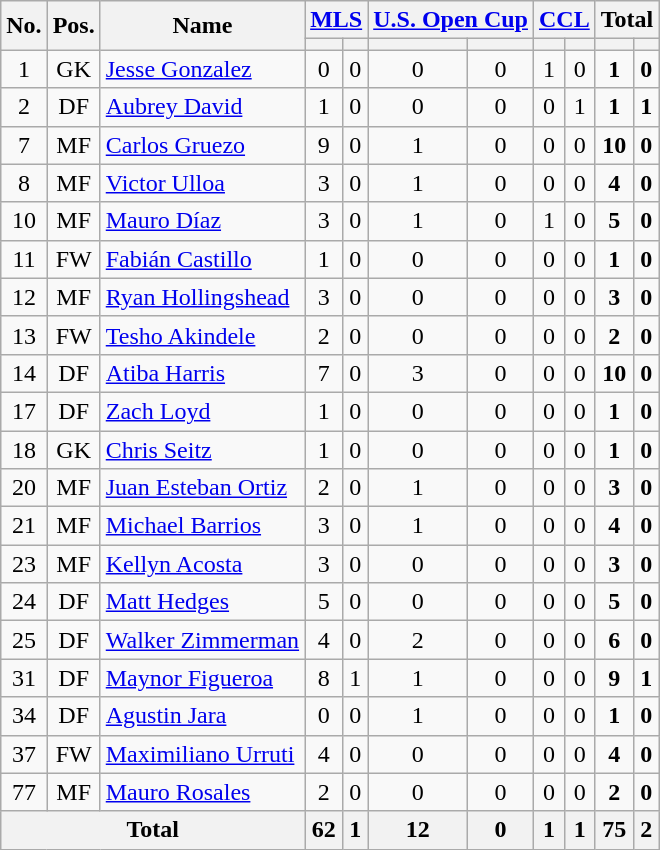<table class="wikitable sortable" style="text-align: center;">
<tr>
<th rowspan="2">No.</th>
<th rowspan="2">Pos.</th>
<th rowspan="2">Name</th>
<th colspan="2"><a href='#'>MLS</a></th>
<th colspan="2"><a href='#'>U.S. Open Cup</a></th>
<th colspan="2"><a href='#'>CCL</a></th>
<th colspan="2"><strong>Total</strong></th>
</tr>
<tr>
<th></th>
<th></th>
<th></th>
<th></th>
<th></th>
<th></th>
<th></th>
<th></th>
</tr>
<tr>
<td>1</td>
<td>GK</td>
<td align=left> <a href='#'>Jesse Gonzalez</a></td>
<td>0</td>
<td>0</td>
<td>0</td>
<td>0</td>
<td>1</td>
<td>0</td>
<td><strong>1</strong></td>
<td><strong>0</strong></td>
</tr>
<tr>
<td>2</td>
<td>DF</td>
<td align=left> <a href='#'>Aubrey David</a></td>
<td>1</td>
<td>0</td>
<td>0</td>
<td>0</td>
<td>0</td>
<td>1</td>
<td><strong>1</strong></td>
<td><strong>1</strong></td>
</tr>
<tr>
<td>7</td>
<td>MF</td>
<td align=left> <a href='#'>Carlos Gruezo</a></td>
<td>9</td>
<td>0</td>
<td>1</td>
<td>0</td>
<td>0</td>
<td>0</td>
<td><strong>10</strong></td>
<td><strong>0</strong></td>
</tr>
<tr>
<td>8</td>
<td>MF</td>
<td align=left> <a href='#'>Victor Ulloa</a></td>
<td>3</td>
<td>0</td>
<td>1</td>
<td>0</td>
<td>0</td>
<td>0</td>
<td><strong>4</strong></td>
<td><strong>0</strong></td>
</tr>
<tr>
<td>10</td>
<td>MF</td>
<td align=left> <a href='#'>Mauro Díaz</a></td>
<td>3</td>
<td>0</td>
<td>1</td>
<td>0</td>
<td>1</td>
<td>0</td>
<td><strong>5</strong></td>
<td><strong>0</strong></td>
</tr>
<tr>
<td>11</td>
<td>FW</td>
<td align=left> <a href='#'>Fabián Castillo</a></td>
<td>1</td>
<td>0</td>
<td>0</td>
<td>0</td>
<td>0</td>
<td>0</td>
<td><strong>1</strong></td>
<td><strong>0</strong></td>
</tr>
<tr>
<td>12</td>
<td>MF</td>
<td align=left> <a href='#'>Ryan Hollingshead</a></td>
<td>3</td>
<td>0</td>
<td>0</td>
<td>0</td>
<td>0</td>
<td>0</td>
<td><strong>3</strong></td>
<td><strong>0</strong></td>
</tr>
<tr>
<td>13</td>
<td>FW</td>
<td align=left> <a href='#'>Tesho Akindele</a></td>
<td>2</td>
<td>0</td>
<td>0</td>
<td>0</td>
<td>0</td>
<td>0</td>
<td><strong>2</strong></td>
<td><strong>0</strong></td>
</tr>
<tr>
<td>14</td>
<td>DF</td>
<td align=left> <a href='#'>Atiba Harris</a></td>
<td>7</td>
<td>0</td>
<td>3</td>
<td>0</td>
<td>0</td>
<td>0</td>
<td><strong>10</strong></td>
<td><strong>0</strong></td>
</tr>
<tr>
<td>17</td>
<td>DF</td>
<td align=left> <a href='#'>Zach Loyd</a></td>
<td>1</td>
<td>0</td>
<td>0</td>
<td>0</td>
<td>0</td>
<td>0</td>
<td><strong>1</strong></td>
<td><strong>0</strong></td>
</tr>
<tr>
<td>18</td>
<td>GK</td>
<td align=left> <a href='#'>Chris Seitz</a></td>
<td>1</td>
<td>0</td>
<td>0</td>
<td>0</td>
<td>0</td>
<td>0</td>
<td><strong>1</strong></td>
<td><strong>0</strong></td>
</tr>
<tr>
<td>20</td>
<td>MF</td>
<td align=left> <a href='#'>Juan Esteban Ortiz</a></td>
<td>2</td>
<td>0</td>
<td>1</td>
<td>0</td>
<td>0</td>
<td>0</td>
<td><strong>3</strong></td>
<td><strong>0</strong></td>
</tr>
<tr>
<td>21</td>
<td>MF</td>
<td align=left> <a href='#'>Michael Barrios</a></td>
<td>3</td>
<td>0</td>
<td>1</td>
<td>0</td>
<td>0</td>
<td>0</td>
<td><strong>4</strong></td>
<td><strong>0</strong></td>
</tr>
<tr>
<td>23</td>
<td>MF</td>
<td align=left> <a href='#'>Kellyn Acosta</a></td>
<td>3</td>
<td>0</td>
<td>0</td>
<td>0</td>
<td>0</td>
<td>0</td>
<td><strong>3</strong></td>
<td><strong>0</strong></td>
</tr>
<tr>
<td>24</td>
<td>DF</td>
<td align=left> <a href='#'>Matt Hedges</a></td>
<td>5</td>
<td>0</td>
<td>0</td>
<td>0</td>
<td>0</td>
<td>0</td>
<td><strong>5</strong></td>
<td><strong>0</strong></td>
</tr>
<tr>
<td>25</td>
<td>DF</td>
<td align=left> <a href='#'>Walker Zimmerman</a></td>
<td>4</td>
<td>0</td>
<td>2</td>
<td>0</td>
<td>0</td>
<td>0</td>
<td><strong>6</strong></td>
<td><strong>0</strong></td>
</tr>
<tr>
<td>31</td>
<td>DF</td>
<td align=left> <a href='#'>Maynor Figueroa</a></td>
<td>8</td>
<td>1</td>
<td>1</td>
<td>0</td>
<td>0</td>
<td>0</td>
<td><strong>9</strong></td>
<td><strong>1</strong></td>
</tr>
<tr>
<td>34</td>
<td>DF</td>
<td align=left> <a href='#'>Agustin Jara</a></td>
<td>0</td>
<td>0</td>
<td>1</td>
<td>0</td>
<td>0</td>
<td>0</td>
<td><strong>1</strong></td>
<td><strong>0</strong></td>
</tr>
<tr>
<td>37</td>
<td>FW</td>
<td align=left> <a href='#'>Maximiliano Urruti</a></td>
<td>4</td>
<td>0</td>
<td>0</td>
<td>0</td>
<td>0</td>
<td>0</td>
<td><strong>4</strong></td>
<td><strong>0</strong></td>
</tr>
<tr>
<td>77</td>
<td>MF</td>
<td align=left> <a href='#'>Mauro Rosales</a></td>
<td>2</td>
<td>0</td>
<td>0</td>
<td>0</td>
<td>0</td>
<td>0</td>
<td><strong>2</strong></td>
<td><strong>0</strong></td>
</tr>
<tr>
<th colspan=3>Total</th>
<th>62</th>
<th>1</th>
<th>12</th>
<th>0</th>
<th>1</th>
<th>1</th>
<th>75</th>
<th>2</th>
</tr>
</table>
